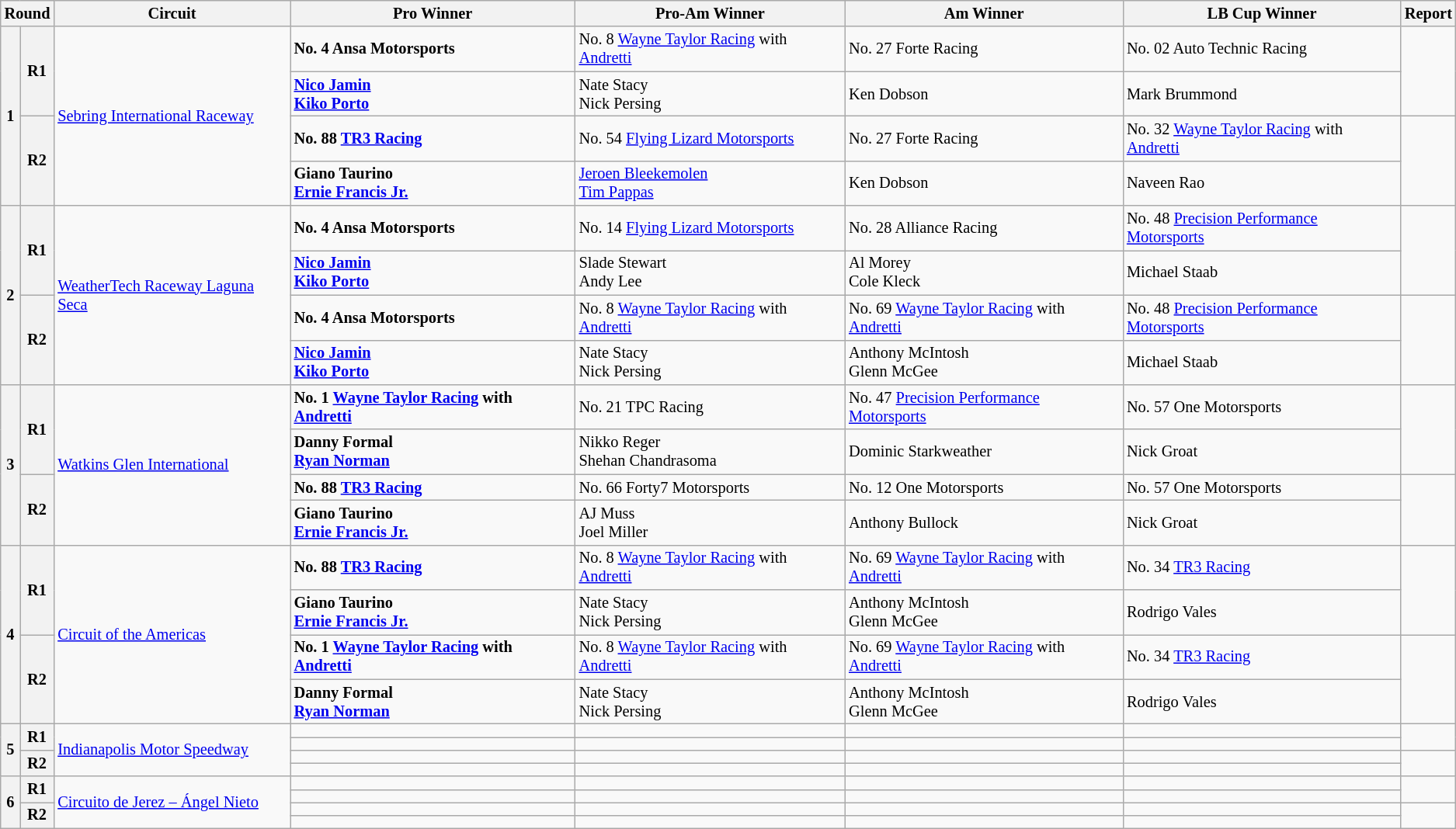<table class="wikitable" style="font-size:85%;">
<tr>
<th colspan=2>Round</th>
<th>Circuit</th>
<th>Pro Winner</th>
<th>Pro-Am Winner</th>
<th>Am Winner</th>
<th>LB Cup Winner</th>
<th>Report</th>
</tr>
<tr>
<th rowspan=4>1</th>
<th rowspan=2>R1</th>
<td rowspan=4> <a href='#'>Sebring International Raceway</a></td>
<td><strong>No. 4 Ansa Motorsports</strong></td>
<td>No. 8 <a href='#'>Wayne Taylor Racing</a> with <a href='#'>Andretti</a></td>
<td>No. 27 Forte Racing</td>
<td>No. 02 Auto Technic Racing</td>
<td rowspan=2 align=center></td>
</tr>
<tr>
<td><strong> <a href='#'>Nico Jamin</a><br> <a href='#'>Kiko Porto</a></strong></td>
<td> Nate Stacy<br> Nick Persing</td>
<td> Ken Dobson</td>
<td> Mark Brummond</td>
</tr>
<tr>
<th rowspan=2>R2</th>
<td><strong>No. 88 <a href='#'>TR3 Racing</a></strong></td>
<td>No. 54 <a href='#'>Flying Lizard Motorsports</a></td>
<td>No. 27 Forte Racing</td>
<td>No. 32 <a href='#'>Wayne Taylor Racing</a> with <a href='#'>Andretti</a></td>
<td rowspan=2 align=center></td>
</tr>
<tr>
<td><strong> Giano Taurino<br> <a href='#'>Ernie Francis Jr.</a></strong></td>
<td> <a href='#'>Jeroen Bleekemolen</a><br> <a href='#'>Tim Pappas</a></td>
<td> Ken Dobson</td>
<td> Naveen Rao</td>
</tr>
<tr>
<th rowspan=4>2</th>
<th rowspan=2>R1</th>
<td rowspan=4> <a href='#'>WeatherTech Raceway Laguna Seca</a></td>
<td><strong>No. 4 Ansa Motorsports</strong></td>
<td>No. 14 <a href='#'>Flying Lizard Motorsports</a></td>
<td>No. 28 Alliance Racing</td>
<td>No. 48 <a href='#'>Precision Performance Motorsports</a></td>
<td rowspan=2 align=center></td>
</tr>
<tr>
<td><strong> <a href='#'>Nico Jamin</a><br> <a href='#'>Kiko Porto</a></strong></td>
<td> Slade Stewart<br> Andy Lee</td>
<td> Al Morey<br> Cole Kleck</td>
<td> Michael Staab</td>
</tr>
<tr>
<th rowspan=2>R2</th>
<td><strong>No. 4 Ansa Motorsports</strong></td>
<td>No. 8 <a href='#'>Wayne Taylor Racing</a> with <a href='#'>Andretti</a></td>
<td>No. 69 <a href='#'>Wayne Taylor Racing</a> with <a href='#'>Andretti</a></td>
<td>No. 48 <a href='#'>Precision Performance Motorsports</a></td>
<td rowspan=2 align=center></td>
</tr>
<tr>
<td><strong> <a href='#'>Nico Jamin</a><br> <a href='#'>Kiko Porto</a></strong></td>
<td> Nate Stacy<br> Nick Persing</td>
<td> Anthony McIntosh<br> Glenn McGee</td>
<td> Michael Staab</td>
</tr>
<tr>
<th rowspan=4>3</th>
<th rowspan=2>R1</th>
<td rowspan=4> <a href='#'>Watkins Glen International</a></td>
<td><strong>No. 1 <a href='#'>Wayne Taylor Racing</a> with <a href='#'>Andretti</a></strong></td>
<td>No. 21 TPC Racing</td>
<td>No. 47 <a href='#'>Precision Performance Motorsports</a></td>
<td>No. 57 One Motorsports</td>
<td rowspan=2 align=center></td>
</tr>
<tr>
<td><strong> Danny Formal<br> <a href='#'>Ryan Norman</a></strong></td>
<td> Nikko Reger<br> Shehan Chandrasoma</td>
<td> Dominic Starkweather</td>
<td> Nick Groat</td>
</tr>
<tr>
<th rowspan=2>R2</th>
<td><strong>No. 88 <a href='#'>TR3 Racing</a></strong></td>
<td>No. 66 Forty7 Motorsports</td>
<td>No. 12 One Motorsports</td>
<td>No. 57 One Motorsports</td>
<td rowspan=2 align=center></td>
</tr>
<tr>
<td><strong> Giano Taurino<br> <a href='#'>Ernie Francis Jr.</a></strong></td>
<td> AJ Muss<br> Joel Miller</td>
<td> Anthony Bullock</td>
<td> Nick Groat</td>
</tr>
<tr>
<th rowspan=4>4</th>
<th rowspan=2>R1</th>
<td rowspan=4> <a href='#'>Circuit of the Americas</a></td>
<td><strong>No. 88 <a href='#'>TR3 Racing</a></strong></td>
<td>No. 8 <a href='#'>Wayne Taylor Racing</a> with <a href='#'>Andretti</a></td>
<td>No. 69 <a href='#'>Wayne Taylor Racing</a> with <a href='#'>Andretti</a></td>
<td>No. 34 <a href='#'>TR3 Racing</a></td>
<td rowspan=2 align=center></td>
</tr>
<tr>
<td><strong> Giano Taurino<br> <a href='#'>Ernie Francis Jr.</a></strong></td>
<td> Nate Stacy<br> Nick Persing</td>
<td> Anthony McIntosh<br> Glenn McGee</td>
<td> Rodrigo Vales</td>
</tr>
<tr>
<th rowspan=2>R2</th>
<td><strong>No. 1 <a href='#'>Wayne Taylor Racing</a> with <a href='#'>Andretti</a></strong></td>
<td>No. 8 <a href='#'>Wayne Taylor Racing</a> with <a href='#'>Andretti</a></td>
<td>No. 69 <a href='#'>Wayne Taylor Racing</a> with <a href='#'>Andretti</a></td>
<td>No. 34 <a href='#'>TR3 Racing</a></td>
<td rowspan=2 align=center></td>
</tr>
<tr>
<td><strong> Danny Formal<br> <a href='#'>Ryan Norman</a></strong></td>
<td> Nate Stacy<br> Nick Persing</td>
<td> Anthony McIntosh<br> Glenn McGee</td>
<td> Rodrigo Vales</td>
</tr>
<tr>
<th rowspan=4>5</th>
<th rowspan=2>R1</th>
<td rowspan=4> <a href='#'>Indianapolis Motor Speedway</a></td>
<td></td>
<td></td>
<td></td>
<td></td>
<td rowspan=2 align=center></td>
</tr>
<tr>
<td></td>
<td></td>
<td></td>
<td></td>
</tr>
<tr>
<th rowspan=2>R2</th>
<td></td>
<td></td>
<td></td>
<td></td>
<td rowspan=2 align=center></td>
</tr>
<tr>
<td></td>
<td></td>
<td></td>
<td></td>
</tr>
<tr>
<th rowspan=4>6</th>
<th rowspan=2>R1</th>
<td rowspan=4> <a href='#'>Circuito de Jerez – Ángel Nieto</a></td>
<td></td>
<td></td>
<td></td>
<td></td>
<td rowspan=2 align=center></td>
</tr>
<tr>
<td></td>
<td></td>
<td></td>
<td></td>
</tr>
<tr>
<th rowspan=2>R2</th>
<td></td>
<td></td>
<td></td>
<td></td>
<td rowspan=2 align=center></td>
</tr>
<tr>
<td></td>
<td></td>
<td></td>
<td></td>
</tr>
</table>
